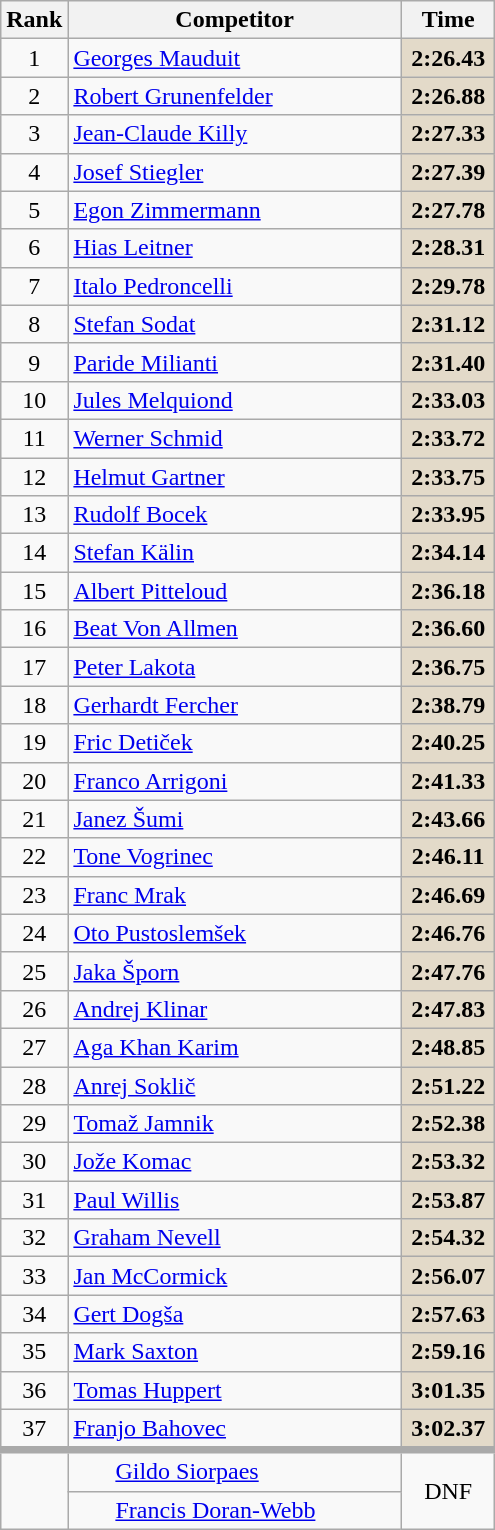<table class="wikitable">
<tr>
<th width=35>Rank</th>
<th width=215>Competitor</th>
<th width=55>Time</th>
</tr>
<tr>
<td align=center>1</td>
<td> <a href='#'>Georges Mauduit</a></td>
<td align=center bgcolor=#E3DAC9><strong>2:26.43</strong></td>
</tr>
<tr>
<td align=center>2</td>
<td> <a href='#'>Robert Grunenfelder</a></td>
<td align=center bgcolor=#E3DAC9><strong>2:26.88</strong></td>
</tr>
<tr>
<td align=center>3</td>
<td> <a href='#'>Jean-Claude Killy</a></td>
<td align=center bgcolor=#E3DAC9><strong>2:27.33</strong></td>
</tr>
<tr>
<td align=center>4</td>
<td> <a href='#'>Josef Stiegler</a></td>
<td align=center bgcolor=#E3DAC9><strong>2:27.39</strong></td>
</tr>
<tr>
<td align=center>5</td>
<td> <a href='#'>Egon Zimmermann</a></td>
<td align=center bgcolor=#E3DAC9><strong>2:27.78</strong></td>
</tr>
<tr>
<td align=center>6</td>
<td> <a href='#'>Hias Leitner</a></td>
<td align=center bgcolor=#E3DAC9><strong>2:28.31</strong></td>
</tr>
<tr>
<td align=center>7</td>
<td> <a href='#'>Italo Pedroncelli</a></td>
<td align=center bgcolor=#E3DAC9><strong>2:29.78</strong></td>
</tr>
<tr>
<td align=center>8</td>
<td> <a href='#'>Stefan Sodat</a></td>
<td align=center bgcolor=#E3DAC9><strong>2:31.12</strong></td>
</tr>
<tr>
<td align=center>9</td>
<td> <a href='#'>Paride Milianti</a></td>
<td align=center bgcolor=#E3DAC9><strong>2:31.40</strong></td>
</tr>
<tr>
<td align=center>10</td>
<td> <a href='#'>Jules Melquiond</a></td>
<td align=center bgcolor=#E3DAC9><strong>2:33.03</strong></td>
</tr>
<tr>
<td align=center>11</td>
<td> <a href='#'>Werner Schmid</a></td>
<td align=center bgcolor=#E3DAC9><strong>2:33.72</strong></td>
</tr>
<tr>
<td align=center>12</td>
<td> <a href='#'>Helmut Gartner</a></td>
<td align=center bgcolor=#E3DAC9><strong>2:33.75</strong></td>
</tr>
<tr>
<td align=center>13</td>
<td> <a href='#'>Rudolf Bocek</a></td>
<td align=center bgcolor=#E3DAC9><strong>2:33.95</strong></td>
</tr>
<tr>
<td align=center>14</td>
<td> <a href='#'>Stefan Kälin</a></td>
<td align=center bgcolor=#E3DAC9><strong>2:34.14</strong></td>
</tr>
<tr>
<td align=center>15</td>
<td> <a href='#'>Albert Pitteloud</a></td>
<td align=center bgcolor=#E3DAC9><strong>2:36.18</strong></td>
</tr>
<tr>
<td align=center>16</td>
<td> <a href='#'>Beat Von Allmen</a></td>
<td align=center bgcolor=#E3DAC9><strong>2:36.60</strong></td>
</tr>
<tr>
<td align=center>17</td>
<td> <a href='#'>Peter Lakota</a></td>
<td align=center bgcolor=#E3DAC9><strong>2:36.75</strong></td>
</tr>
<tr>
<td align=center>18</td>
<td> <a href='#'>Gerhardt Fercher</a></td>
<td align=center bgcolor=#E3DAC9><strong>2:38.79</strong></td>
</tr>
<tr>
<td align=center>19</td>
<td> <a href='#'>Fric Detiček</a></td>
<td align=center bgcolor=#E3DAC9><strong>2:40.25</strong></td>
</tr>
<tr>
<td align=center>20</td>
<td> <a href='#'>Franco Arrigoni</a></td>
<td align=center bgcolor=#E3DAC9><strong>2:41.33</strong></td>
</tr>
<tr>
<td align=center>21</td>
<td> <a href='#'>Janez Šumi</a></td>
<td align=center bgcolor=#E3DAC9><strong>2:43.66</strong></td>
</tr>
<tr>
<td align=center>22</td>
<td> <a href='#'>Tone Vogrinec</a></td>
<td align=center bgcolor=#E3DAC9><strong>2:46.11</strong></td>
</tr>
<tr>
<td align=center>23</td>
<td> <a href='#'>Franc Mrak</a></td>
<td align=center bgcolor=#E3DAC9><strong>2:46.69</strong></td>
</tr>
<tr>
<td align=center>24</td>
<td> <a href='#'>Oto Pustoslemšek</a></td>
<td align=center bgcolor=#E3DAC9><strong>2:46.76</strong></td>
</tr>
<tr>
<td align=center>25</td>
<td> <a href='#'>Jaka Šporn</a></td>
<td align=center bgcolor=#E3DAC9><strong>2:47.76</strong></td>
</tr>
<tr>
<td align=center>26</td>
<td> <a href='#'>Andrej Klinar</a></td>
<td align=center bgcolor=#E3DAC9><strong>2:47.83</strong></td>
</tr>
<tr>
<td align=center>27</td>
<td> <a href='#'>Aga Khan Karim</a></td>
<td align=center bgcolor=#E3DAC9><strong>2:48.85</strong></td>
</tr>
<tr>
<td align=center>28</td>
<td> <a href='#'>Anrej Soklič</a></td>
<td align=center bgcolor=#E3DAC9><strong>2:51.22</strong></td>
</tr>
<tr>
<td align=center>29</td>
<td> <a href='#'>Tomaž Jamnik</a></td>
<td align=center bgcolor=#E3DAC9><strong>2:52.38</strong></td>
</tr>
<tr>
<td align=center>30</td>
<td> <a href='#'>Jože Komac</a></td>
<td align=center bgcolor=#E3DAC9><strong>2:53.32</strong></td>
</tr>
<tr>
<td align=center>31</td>
<td> <a href='#'>Paul Willis</a></td>
<td align=center bgcolor=#E3DAC9><strong>2:53.87</strong></td>
</tr>
<tr>
<td align=center>32</td>
<td> <a href='#'>Graham Nevell</a></td>
<td align=center bgcolor=#E3DAC9><strong>2:54.32</strong></td>
</tr>
<tr>
<td align=center>33</td>
<td> <a href='#'>Jan McCormick</a></td>
<td align=center bgcolor=#E3DAC9><strong>2:56.07</strong></td>
</tr>
<tr>
<td align=center>34</td>
<td> <a href='#'>Gert Dogša</a></td>
<td align=center bgcolor=#E3DAC9><strong>2:57.63</strong></td>
</tr>
<tr>
<td align=center>35</td>
<td> <a href='#'>Mark Saxton</a></td>
<td align=center bgcolor=#E3DAC9><strong>2:59.16</strong></td>
</tr>
<tr>
<td align=center>36</td>
<td> <a href='#'>Tomas Huppert</a></td>
<td align=center bgcolor=#E3DAC9><strong>3:01.35</strong></td>
</tr>
<tr>
<td align=center>37</td>
<td> <a href='#'>Franjo Bahovec</a></td>
<td align=center bgcolor=#E3DAC9><strong>3:02.37</strong></td>
</tr>
<tr>
<td rowspan=2 style="border-top-width:5px"></td>
<td style="border-top-width:5px">       <a href='#'>Gildo Siorpaes</a></td>
<td rowspan=2 align=center style="border-top-width:5px">DNF</td>
</tr>
<tr>
<td>       <a href='#'>Francis Doran-Webb</a></td>
</tr>
</table>
